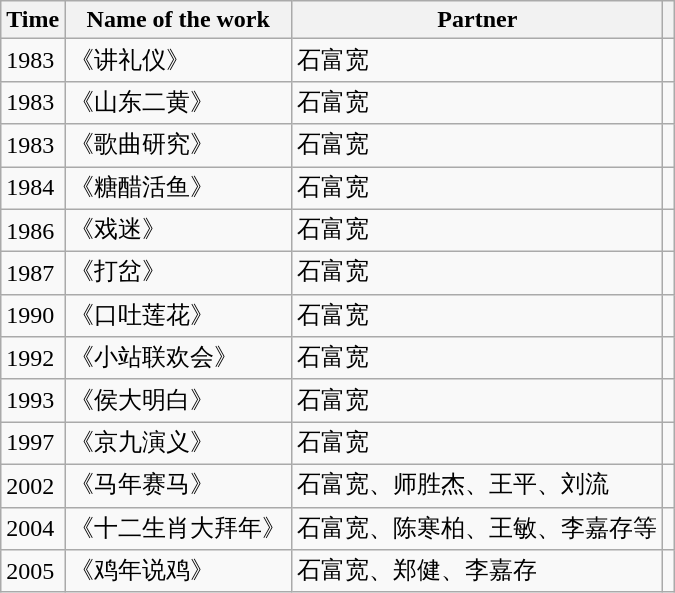<table class="wikitable">
<tr>
<th>Time</th>
<th>Name of the work</th>
<th>Partner</th>
<th></th>
</tr>
<tr>
<td>1983</td>
<td>《讲礼仪》</td>
<td>石富宽</td>
<td></td>
</tr>
<tr>
<td>1983</td>
<td>《山东二黄》</td>
<td>石富宽</td>
<td></td>
</tr>
<tr>
<td>1983</td>
<td>《歌曲研究》</td>
<td>石富宽</td>
<td></td>
</tr>
<tr>
<td>1984</td>
<td>《糖醋活鱼》</td>
<td>石富宽</td>
<td></td>
</tr>
<tr>
<td>1986</td>
<td>《戏迷》</td>
<td>石富宽</td>
<td></td>
</tr>
<tr>
<td>1987</td>
<td>《打岔》</td>
<td>石富宽</td>
<td></td>
</tr>
<tr>
<td>1990</td>
<td>《口吐莲花》</td>
<td>石富宽</td>
<td></td>
</tr>
<tr>
<td>1992</td>
<td>《小站联欢会》</td>
<td>石富宽</td>
<td></td>
</tr>
<tr>
<td>1993</td>
<td>《侯大明白》</td>
<td>石富宽</td>
<td></td>
</tr>
<tr>
<td>1997</td>
<td>《京九演义》</td>
<td>石富宽</td>
<td></td>
</tr>
<tr>
<td>2002</td>
<td>《马年赛马》</td>
<td>石富宽、师胜杰、王平、刘流</td>
<td></td>
</tr>
<tr>
<td>2004</td>
<td>《十二生肖大拜年》</td>
<td>石富宽、陈寒柏、王敏、李嘉存等</td>
<td></td>
</tr>
<tr>
<td>2005</td>
<td>《鸡年说鸡》</td>
<td>石富宽、郑健、李嘉存</td>
<td></td>
</tr>
</table>
